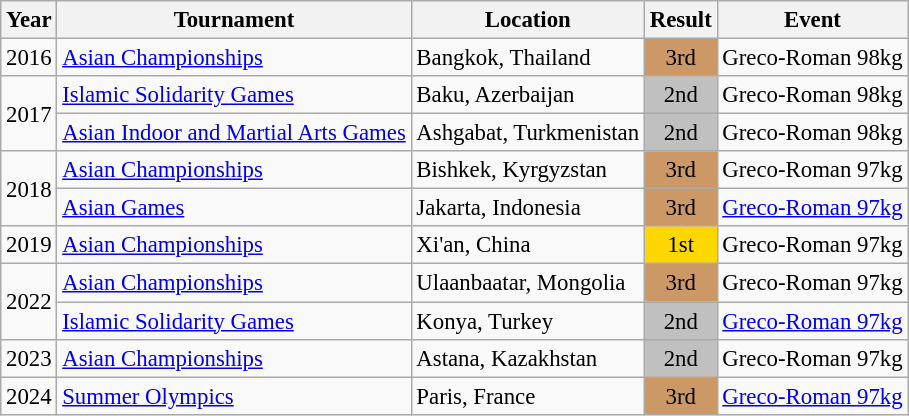<table class="wikitable" style="font-size:95%;">
<tr>
<th>Year</th>
<th>Tournament</th>
<th>Location</th>
<th>Result</th>
<th>Event</th>
</tr>
<tr>
<td>2016</td>
<td><a href='#'>Asian Championships</a></td>
<td>Bangkok, Thailand</td>
<td align="center" bgcolor="cc9966">3rd</td>
<td>Greco-Roman 98kg</td>
</tr>
<tr>
<td rowspan=2>2017</td>
<td><a href='#'>Islamic Solidarity Games</a></td>
<td>Baku, Azerbaijan</td>
<td align="center" bgcolor="silver">2nd</td>
<td>Greco-Roman 98kg</td>
</tr>
<tr>
<td><a href='#'>Asian Indoor and Martial Arts Games</a></td>
<td>Ashgabat, Turkmenistan</td>
<td align="center" bgcolor="silver">2nd</td>
<td>Greco-Roman 98kg</td>
</tr>
<tr>
<td rowspan=2>2018</td>
<td><a href='#'>Asian Championships</a></td>
<td>Bishkek, Kyrgyzstan</td>
<td align="center" bgcolor="cc9966">3rd</td>
<td>Greco-Roman 97kg</td>
</tr>
<tr>
<td><a href='#'>Asian Games</a></td>
<td>Jakarta, Indonesia</td>
<td align="center" bgcolor="cc9966">3rd</td>
<td><a href='#'>Greco-Roman 97kg</a></td>
</tr>
<tr>
<td>2019</td>
<td><a href='#'>Asian Championships</a></td>
<td>Xi'an, China</td>
<td align="center" bgcolor="gold">1st</td>
<td>Greco-Roman 97kg</td>
</tr>
<tr>
<td rowspan=2>2022</td>
<td><a href='#'>Asian Championships</a></td>
<td>Ulaanbaatar, Mongolia</td>
<td align="center" bgcolor="cc9966">3rd</td>
<td>Greco-Roman 97kg</td>
</tr>
<tr>
<td><a href='#'>Islamic Solidarity Games</a></td>
<td>Konya, Turkey</td>
<td align="center" bgcolor="silver">2nd</td>
<td><a href='#'>Greco-Roman 97kg</a></td>
</tr>
<tr>
<td>2023</td>
<td><a href='#'>Asian Championships</a></td>
<td>Astana, Kazakhstan</td>
<td align="center" bgcolor="silver">2nd</td>
<td>Greco-Roman 97kg</td>
</tr>
<tr>
<td>2024</td>
<td><a href='#'>Summer Olympics</a></td>
<td>Paris, France</td>
<td align="center" bgcolor="cc9966">3rd</td>
<td><a href='#'>Greco-Roman 97kg</a></td>
</tr>
</table>
